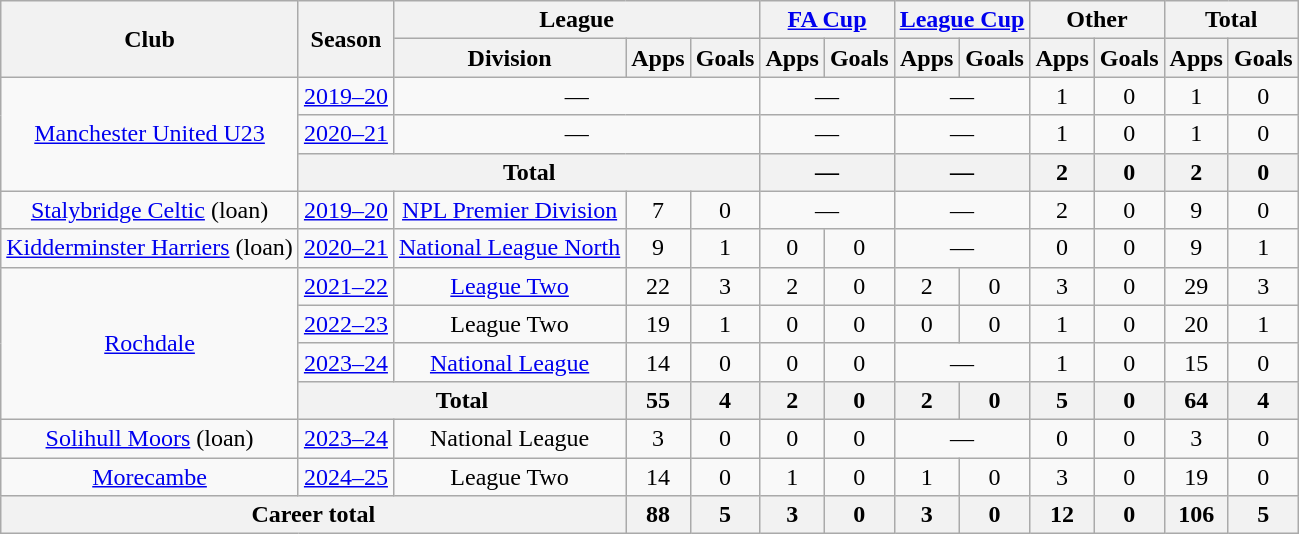<table class="wikitable" style="text-align: center">
<tr>
<th rowspan="2">Club</th>
<th rowspan="2">Season</th>
<th colspan="3">League</th>
<th colspan="2"><a href='#'>FA Cup</a></th>
<th colspan="2"><a href='#'>League Cup</a></th>
<th colspan="2">Other</th>
<th colspan="2">Total</th>
</tr>
<tr>
<th>Division</th>
<th>Apps</th>
<th>Goals</th>
<th>Apps</th>
<th>Goals</th>
<th>Apps</th>
<th>Goals</th>
<th>Apps</th>
<th>Goals</th>
<th>Apps</th>
<th>Goals</th>
</tr>
<tr>
<td rowspan="3"><a href='#'>Manchester United U23</a></td>
<td><a href='#'>2019–20</a></td>
<td colspan=3>—</td>
<td colspan=2>—</td>
<td colspan=2>—</td>
<td>1</td>
<td>0</td>
<td>1</td>
<td>0</td>
</tr>
<tr>
<td><a href='#'>2020–21</a></td>
<td colspan=3>—</td>
<td colspan=2>—</td>
<td colspan=2>—</td>
<td>1</td>
<td>0</td>
<td>1</td>
<td>0</td>
</tr>
<tr>
<th colspan="4">Total</th>
<th colspan=2>—</th>
<th colspan=2>—</th>
<th>2</th>
<th>0</th>
<th>2</th>
<th>0</th>
</tr>
<tr>
<td><a href='#'>Stalybridge Celtic</a> (loan)</td>
<td><a href='#'>2019–20</a></td>
<td><a href='#'>NPL Premier Division</a></td>
<td>7</td>
<td>0</td>
<td colspan="2">—</td>
<td colspan="2">—</td>
<td>2</td>
<td>0</td>
<td>9</td>
<td>0</td>
</tr>
<tr>
<td><a href='#'>Kidderminster Harriers</a> (loan)</td>
<td><a href='#'>2020–21</a></td>
<td><a href='#'>National League North</a></td>
<td>9</td>
<td>1</td>
<td>0</td>
<td>0</td>
<td colspan="2">—</td>
<td>0</td>
<td>0</td>
<td>9</td>
<td>1</td>
</tr>
<tr>
<td rowspan="4"><a href='#'>Rochdale</a></td>
<td><a href='#'>2021–22</a></td>
<td><a href='#'>League Two</a></td>
<td>22</td>
<td>3</td>
<td>2</td>
<td>0</td>
<td>2</td>
<td>0</td>
<td>3</td>
<td>0</td>
<td>29</td>
<td>3</td>
</tr>
<tr>
<td><a href='#'>2022–23</a></td>
<td>League Two</td>
<td>19</td>
<td>1</td>
<td>0</td>
<td>0</td>
<td>0</td>
<td>0</td>
<td>1</td>
<td>0</td>
<td>20</td>
<td>1</td>
</tr>
<tr>
<td><a href='#'>2023–24</a></td>
<td><a href='#'>National League</a></td>
<td>14</td>
<td>0</td>
<td>0</td>
<td>0</td>
<td colspan="2">—</td>
<td>1</td>
<td>0</td>
<td>15</td>
<td>0</td>
</tr>
<tr>
<th colspan="2">Total</th>
<th>55</th>
<th>4</th>
<th>2</th>
<th>0</th>
<th>2</th>
<th>0</th>
<th>5</th>
<th>0</th>
<th>64</th>
<th>4</th>
</tr>
<tr>
<td><a href='#'>Solihull Moors</a> (loan)</td>
<td><a href='#'>2023–24</a></td>
<td>National League</td>
<td>3</td>
<td>0</td>
<td>0</td>
<td>0</td>
<td colspan="2">—</td>
<td>0</td>
<td>0</td>
<td>3</td>
<td>0</td>
</tr>
<tr>
<td><a href='#'>Morecambe</a></td>
<td><a href='#'>2024–25</a></td>
<td>League Two</td>
<td>14</td>
<td>0</td>
<td>1</td>
<td>0</td>
<td>1</td>
<td>0</td>
<td>3</td>
<td>0</td>
<td>19</td>
<td>0</td>
</tr>
<tr>
<th colspan="3">Career total</th>
<th>88</th>
<th>5</th>
<th>3</th>
<th>0</th>
<th>3</th>
<th>0</th>
<th>12</th>
<th>0</th>
<th>106</th>
<th>5</th>
</tr>
</table>
